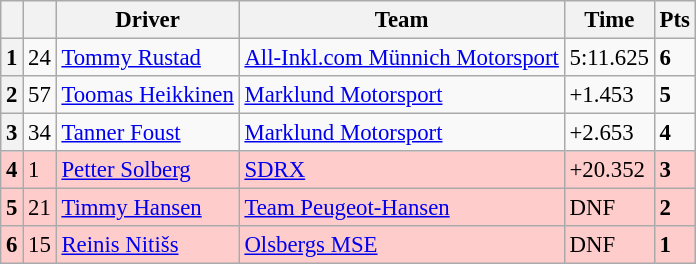<table class=wikitable style="font-size:95%">
<tr>
<th></th>
<th></th>
<th>Driver</th>
<th>Team</th>
<th>Time</th>
<th>Pts</th>
</tr>
<tr>
<th>1</th>
<td>24</td>
<td> <a href='#'>Tommy Rustad</a></td>
<td><a href='#'>All-Inkl.com Münnich Motorsport</a></td>
<td>5:11.625</td>
<td><strong>6</strong></td>
</tr>
<tr>
<th>2</th>
<td>57</td>
<td> <a href='#'>Toomas Heikkinen</a></td>
<td><a href='#'>Marklund Motorsport</a></td>
<td>+1.453</td>
<td><strong>5</strong></td>
</tr>
<tr>
<th>3</th>
<td>34</td>
<td> <a href='#'>Tanner Foust</a></td>
<td><a href='#'>Marklund Motorsport</a></td>
<td>+2.653</td>
<td><strong>4</strong></td>
</tr>
<tr>
<th style="background:#ffcccc;">4</th>
<td style="background:#ffcccc;">1</td>
<td style="background:#ffcccc;"> <a href='#'>Petter Solberg</a></td>
<td style="background:#ffcccc;"><a href='#'>SDRX</a></td>
<td style="background:#ffcccc;">+20.352</td>
<td style="background:#ffcccc;"><strong>3</strong></td>
</tr>
<tr>
<th style="background:#ffcccc;">5</th>
<td style="background:#ffcccc;">21</td>
<td style="background:#ffcccc;"> <a href='#'>Timmy Hansen</a></td>
<td style="background:#ffcccc;"><a href='#'>Team Peugeot-Hansen</a></td>
<td style="background:#ffcccc;">DNF</td>
<td style="background:#ffcccc;"><strong>2</strong></td>
</tr>
<tr>
<th style="background:#ffcccc;">6</th>
<td style="background:#ffcccc;">15</td>
<td style="background:#ffcccc;"> <a href='#'>Reinis Nitišs</a></td>
<td style="background:#ffcccc;"><a href='#'>Olsbergs MSE</a></td>
<td style="background:#ffcccc;">DNF</td>
<td style="background:#ffcccc;"><strong>1</strong></td>
</tr>
</table>
